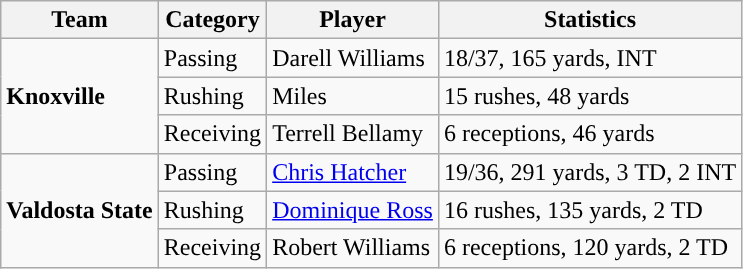<table class="wikitable" style="float: left;">
<tr>
<th>Team</th>
<th>Category</th>
<th>Player</th>
<th>Statistics</th>
</tr>
<tr>
<td rowspan=3><strong>Knoxville</strong></td>
<td>Passing</td>
<td>Darell Williams</td>
<td>18/37, 165 yards, INT</td>
</tr>
<tr>
<td>Rushing</td>
<td>Miles</td>
<td>15 rushes, 48 yards</td>
</tr>
<tr>
<td>Receiving</td>
<td>Terrell Bellamy</td>
<td>6 receptions, 46 yards</td>
</tr>
<tr>
<td rowspan=3><strong>Valdosta State</strong></td>
<td>Passing</td>
<td><a href='#'>Chris Hatcher</a></td>
<td>19/36, 291 yards, 3 TD, 2 INT</td>
</tr>
<tr>
<td>Rushing</td>
<td><a href='#'>Dominique Ross</a></td>
<td>16 rushes, 135 yards, 2 TD</td>
</tr>
<tr>
<td>Receiving</td>
<td>Robert Williams</td>
<td>6 receptions, 120 yards, 2 TD</td>
</tr>
</table>
